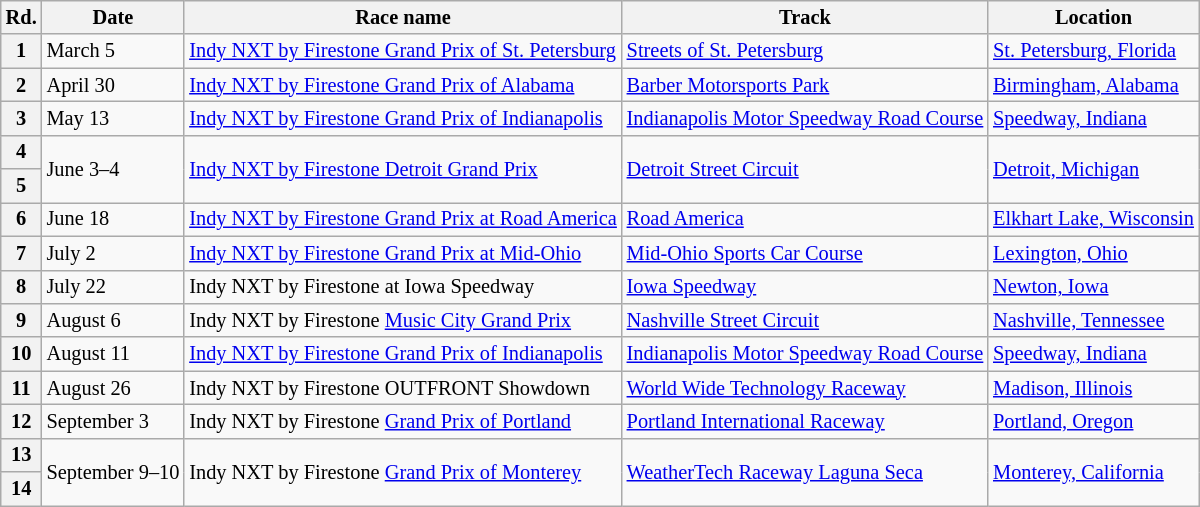<table class="wikitable" style="font-size: 85%">
<tr>
<th>Rd.</th>
<th>Date</th>
<th>Race name</th>
<th>Track</th>
<th>Location</th>
</tr>
<tr>
<th>1</th>
<td>March 5</td>
<td><a href='#'>Indy NXT by Firestone Grand Prix of St. Petersburg</a></td>
<td> <a href='#'>Streets of St. Petersburg</a></td>
<td><a href='#'>St. Petersburg, Florida</a></td>
</tr>
<tr>
<th>2</th>
<td>April 30</td>
<td><a href='#'>Indy NXT by Firestone Grand Prix of Alabama</a></td>
<td> <a href='#'>Barber Motorsports Park</a></td>
<td><a href='#'>Birmingham, Alabama</a></td>
</tr>
<tr>
<th>3</th>
<td>May 13</td>
<td><a href='#'>Indy NXT by Firestone Grand Prix of Indianapolis</a></td>
<td> <a href='#'>Indianapolis Motor Speedway Road Course</a></td>
<td><a href='#'>Speedway, Indiana</a></td>
</tr>
<tr>
<th>4</th>
<td rowspan="2">June 3–4</td>
<td rowspan="2"><a href='#'>Indy NXT by Firestone Detroit Grand Prix</a></td>
<td rowspan="2"> <a href='#'>Detroit Street Circuit</a></td>
<td rowspan="2"><a href='#'>Detroit, Michigan</a></td>
</tr>
<tr>
<th>5</th>
</tr>
<tr>
<th>6</th>
<td>June 18</td>
<td><a href='#'>Indy NXT by Firestone Grand Prix at Road America</a></td>
<td> <a href='#'>Road America</a></td>
<td><a href='#'>Elkhart Lake, Wisconsin</a></td>
</tr>
<tr>
<th>7</th>
<td>July 2</td>
<td><a href='#'>Indy NXT by Firestone Grand Prix at Mid-Ohio</a></td>
<td> <a href='#'>Mid-Ohio Sports Car Course</a></td>
<td><a href='#'>Lexington, Ohio</a></td>
</tr>
<tr>
<th>8</th>
<td>July 22</td>
<td>Indy NXT by Firestone at Iowa Speedway</td>
<td> <a href='#'>Iowa Speedway</a></td>
<td><a href='#'>Newton, Iowa</a></td>
</tr>
<tr>
<th>9</th>
<td>August 6</td>
<td>Indy NXT by Firestone <a href='#'>Music City Grand Prix</a></td>
<td> <a href='#'>Nashville Street Circuit</a></td>
<td><a href='#'>Nashville, Tennessee</a></td>
</tr>
<tr>
<th>10</th>
<td>August 11</td>
<td><a href='#'>Indy NXT by Firestone Grand Prix of Indianapolis</a></td>
<td> <a href='#'>Indianapolis Motor Speedway Road Course</a></td>
<td><a href='#'>Speedway, Indiana</a></td>
</tr>
<tr>
<th>11</th>
<td>August 26</td>
<td>Indy NXT by Firestone OUTFRONT Showdown</td>
<td> <a href='#'>World Wide Technology Raceway</a></td>
<td><a href='#'>Madison, Illinois</a></td>
</tr>
<tr>
<th>12</th>
<td>September 3</td>
<td>Indy NXT by Firestone <a href='#'>Grand Prix of Portland</a></td>
<td> <a href='#'>Portland International Raceway</a></td>
<td><a href='#'>Portland, Oregon</a></td>
</tr>
<tr>
<th>13</th>
<td rowspan="2">September 9–10</td>
<td rowspan="2">Indy NXT by Firestone <a href='#'>Grand Prix of Monterey</a></td>
<td rowspan="2"> <a href='#'>WeatherTech Raceway Laguna Seca</a></td>
<td rowspan="2"><a href='#'>Monterey, California</a></td>
</tr>
<tr>
<th>14</th>
</tr>
</table>
